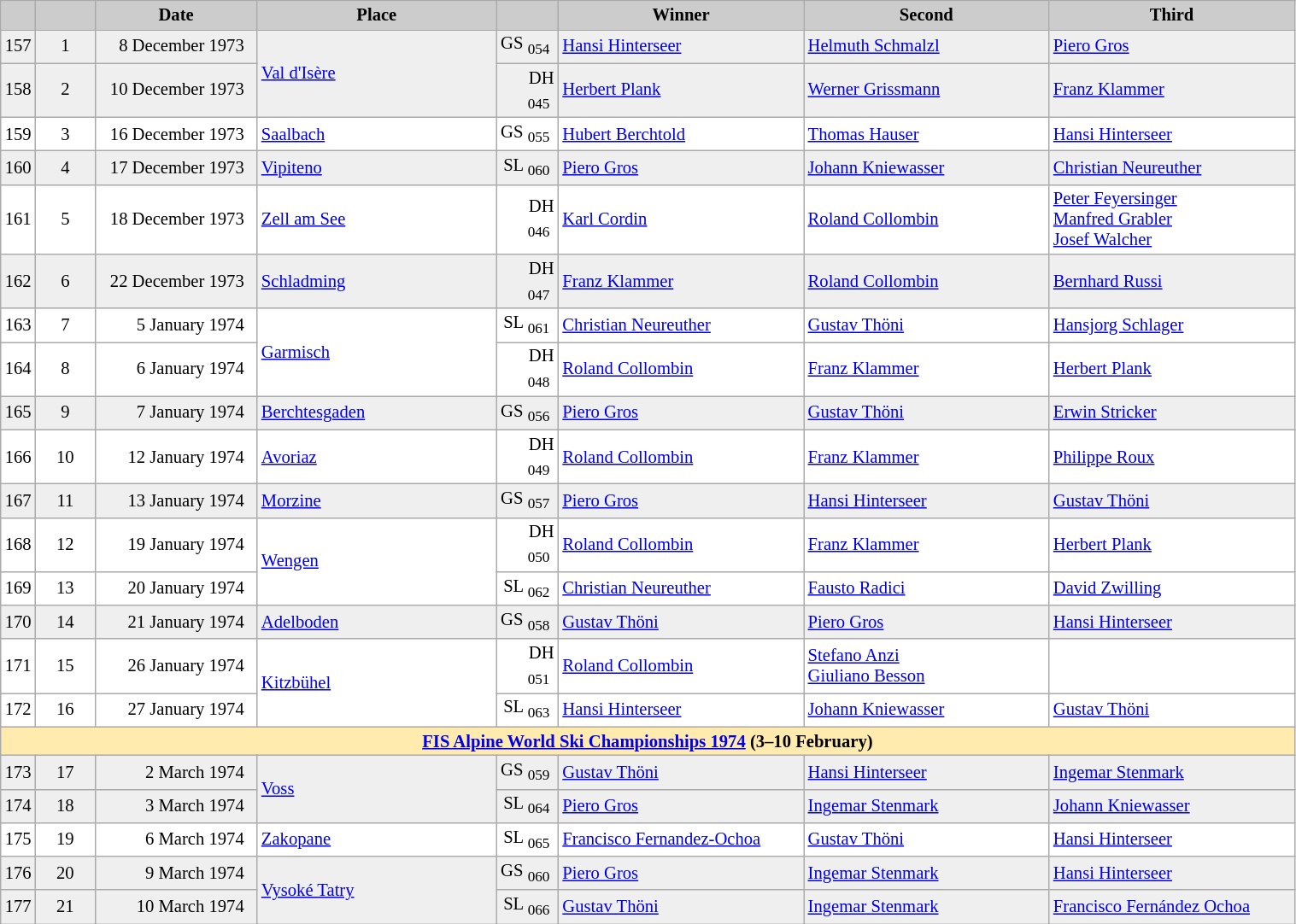<table class="wikitable plainrowheaders" style="background:#fff; font-size:86%; line-height:16px; border:grey solid 1px; border-collapse:collapse;">
<tr style="background:#ccc; text-align:center;">
<td align="center" width="13"></td>
<td align="center" width="40"></td>
<td align="center" width="120"><strong>Date</strong></td>
<td align="center" width="180"><strong>Place</strong></td>
<td align="center" width="42"></td>
<td align="center" width="185"><strong>Winner</strong></td>
<td align="center" width="185"><strong>Second</strong></td>
<td align="center" width="185"><strong>Third</strong></td>
</tr>
<tr bgcolor="#EFEFEF">
<td align=center>157</td>
<td align=center>1</td>
<td align=right>8 December 1973  </td>
<td rowspan=2> <a href='#'>Val d'Isère</a></td>
<td align=right>GS <sub>054</sub> </td>
<td> <a href='#'>Hansi Hinterseer</a></td>
<td> <a href='#'>Helmuth Schmalzl</a></td>
<td> <a href='#'>Piero Gros</a></td>
</tr>
<tr bgcolor="#EFEFEF">
<td align=center>158</td>
<td align=center>2</td>
<td align=right>10 December 1973  </td>
<td align=right>DH <sub>045</sub> </td>
<td> <a href='#'>Herbert Plank</a></td>
<td> <a href='#'>Werner Grissmann</a></td>
<td> <a href='#'>Franz Klammer</a></td>
</tr>
<tr>
<td align=center>159</td>
<td align=center>3</td>
<td align=right>16 December 1973  </td>
<td> <a href='#'>Saalbach</a></td>
<td align=right>GS <sub>055</sub> </td>
<td> <a href='#'>Hubert Berchtold</a></td>
<td> <a href='#'>Thomas Hauser</a></td>
<td> <a href='#'>Hansi Hinterseer</a></td>
</tr>
<tr bgcolor="#EFEFEF">
<td align=center>160</td>
<td align=center>4</td>
<td align=right>17 December 1973  </td>
<td> <a href='#'>Vipiteno</a></td>
<td align=right>SL <sub>060</sub> </td>
<td> <a href='#'>Piero Gros</a></td>
<td> <a href='#'>Johann Kniewasser</a></td>
<td> <a href='#'>Christian Neureuther</a></td>
</tr>
<tr>
<td align=center>161</td>
<td align=center>5</td>
<td align=right>18 December 1973  </td>
<td> <a href='#'>Zell am See</a></td>
<td align=right>DH <sub>046</sub> </td>
<td> <a href='#'>Karl Cordin</a></td>
<td> <a href='#'>Roland Collombin</a></td>
<td> <a href='#'>Peter Feyersinger</a><br> <a href='#'>Manfred Grabler</a><br> <a href='#'>Josef Walcher</a></td>
</tr>
<tr bgcolor="#EFEFEF">
<td align=center>162</td>
<td align=center>6</td>
<td align=right>22 December 1973  </td>
<td> <a href='#'>Schladming</a></td>
<td align=right>DH <sub>047</sub> </td>
<td> <a href='#'>Franz Klammer</a></td>
<td> <a href='#'>Roland Collombin</a></td>
<td> <a href='#'>Bernhard Russi</a></td>
</tr>
<tr>
<td align=center>163</td>
<td align=center>7</td>
<td align=right>5 January 1974  </td>
<td rowspan=2> <a href='#'>Garmisch</a></td>
<td align=right>SL <sub>061</sub> </td>
<td> <a href='#'>Christian Neureuther</a></td>
<td> <a href='#'>Gustav Thöni</a></td>
<td> <a href='#'>Hansjorg Schlager</a></td>
</tr>
<tr>
<td align=center>164</td>
<td align=center>8</td>
<td align=right>6 January 1974  </td>
<td align=right>DH <sub>048</sub> </td>
<td> <a href='#'>Roland Collombin</a></td>
<td> <a href='#'>Franz Klammer</a></td>
<td> <a href='#'>Herbert Plank</a></td>
</tr>
<tr bgcolor="#EFEFEF">
<td align=center>165</td>
<td align=center>9</td>
<td align=right>7 January 1974  </td>
<td> <a href='#'>Berchtesgaden</a></td>
<td align=right>GS <sub>056</sub> </td>
<td> <a href='#'>Piero Gros</a></td>
<td> <a href='#'>Gustav Thöni</a></td>
<td> <a href='#'>Erwin Stricker</a></td>
</tr>
<tr>
<td align=center>166</td>
<td align=center>10</td>
<td align=right>12 January 1974  </td>
<td> <a href='#'>Avoriaz</a></td>
<td align=right>DH <sub>049</sub> </td>
<td> <a href='#'>Roland Collombin</a></td>
<td> <a href='#'>Franz Klammer</a></td>
<td> <a href='#'>Philippe Roux</a></td>
</tr>
<tr bgcolor="#EFEFEF">
<td align=center>167</td>
<td align=center>11</td>
<td align=right>13 January 1974  </td>
<td> <a href='#'>Morzine</a></td>
<td align=right>GS <sub>057</sub> </td>
<td> <a href='#'>Piero Gros</a></td>
<td> <a href='#'>Hansi Hinterseer</a></td>
<td> <a href='#'>Gustav Thöni</a></td>
</tr>
<tr>
<td align=center>168</td>
<td align=center>12</td>
<td align=right>19 January 1974  </td>
<td rowspan=2> <a href='#'>Wengen</a></td>
<td align=right>DH <sub>050</sub> </td>
<td> <a href='#'>Roland Collombin</a></td>
<td> <a href='#'>Franz Klammer</a></td>
<td> <a href='#'>Herbert Plank</a></td>
</tr>
<tr>
<td align=center>169</td>
<td align=center>13</td>
<td align=right>20 January 1974  </td>
<td align=right>SL <sub>062</sub> </td>
<td> <a href='#'>Christian Neureuther</a></td>
<td> <a href='#'>Fausto Radici</a></td>
<td> <a href='#'>David Zwilling</a></td>
</tr>
<tr bgcolor="#EFEFEF">
<td align=center>170</td>
<td align=center>14</td>
<td align=right>21 January 1974  </td>
<td> <a href='#'>Adelboden</a></td>
<td align=right>GS <sub>058</sub> </td>
<td> <a href='#'>Gustav Thöni</a></td>
<td> <a href='#'>Piero Gros</a></td>
<td> <a href='#'>Hansi Hinterseer</a></td>
</tr>
<tr>
<td align=center>171</td>
<td align=center>15</td>
<td align=right>26 January 1974  </td>
<td rowspan=2> <a href='#'>Kitzbühel</a></td>
<td align=right>DH <sub>051</sub> </td>
<td> <a href='#'>Roland Collombin</a></td>
<td> <a href='#'>Stefano Anzi</a><br> <a href='#'>Giuliano Besson</a></td>
<td></td>
</tr>
<tr>
<td align=center>172</td>
<td align=center>16</td>
<td align=right>27 January 1974  </td>
<td align=right>SL <sub>063</sub> </td>
<td> <a href='#'>Hansi Hinterseer</a></td>
<td> <a href='#'>Johann Kniewasser</a></td>
<td> <a href='#'>Gustav Thöni</a></td>
</tr>
<tr style="background:#FFEBAD">
<td colspan="8" style="text-align:center;"><strong><a href='#'>FIS Alpine World Ski Championships 1974</a> (3–10 February)</strong></td>
</tr>
<tr bgcolor="#EFEFEF">
<td align=center>173</td>
<td align=center>17</td>
<td align=right>2 March 1974  </td>
<td rowspan=2> <a href='#'>Voss</a></td>
<td align=right>GS <sub>059</sub> </td>
<td> <a href='#'>Gustav Thöni</a></td>
<td> <a href='#'>Hansi Hinterseer</a></td>
<td> <a href='#'>Ingemar Stenmark</a></td>
</tr>
<tr bgcolor="#EFEFEF">
<td align=center>174</td>
<td align=center>18</td>
<td align=right>3 March 1974  </td>
<td align=right>SL <sub>064</sub> </td>
<td> <a href='#'>Piero Gros</a></td>
<td> <a href='#'>Ingemar Stenmark</a></td>
<td> <a href='#'>Johann Kniewasser</a></td>
</tr>
<tr>
<td align=center>175</td>
<td align=center>19</td>
<td align=right>6 March 1974  </td>
<td> <a href='#'>Zakopane</a></td>
<td align=right>SL <sub>065</sub> </td>
<td> <a href='#'>Francisco Fernandez-Ochoa</a></td>
<td> <a href='#'>Gustav Thöni</a></td>
<td> <a href='#'>Hansi Hinterseer</a></td>
</tr>
<tr bgcolor="#EFEFEF">
<td align=center>176</td>
<td align=center>20</td>
<td align=right>9 March 1974  </td>
<td rowspan=2> <a href='#'>Vysoké Tatry</a></td>
<td align=right>GS <sub>060</sub> </td>
<td> <a href='#'>Piero Gros</a></td>
<td> <a href='#'>Ingemar Stenmark</a></td>
<td> <a href='#'>Hansi Hinterseer</a></td>
</tr>
<tr bgcolor="#EFEFEF">
<td align=center>177</td>
<td align=center>21</td>
<td align=right>10 March 1974  </td>
<td align=right>SL <sub>066</sub> </td>
<td> <a href='#'>Gustav Thöni</a></td>
<td> <a href='#'>Ingemar Stenmark</a></td>
<td> <a href='#'>Francisco Fernández Ochoa</a></td>
</tr>
</table>
